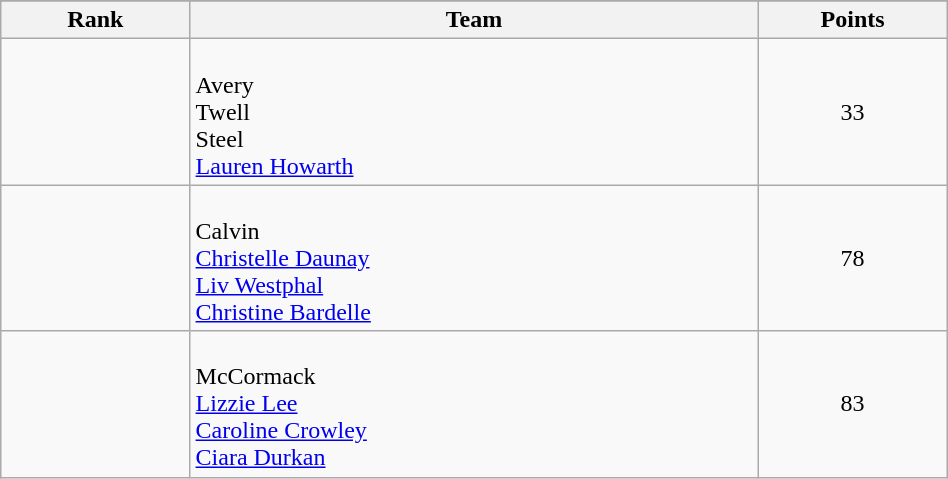<table class="wikitable" style="text-align:center;" width="50%">
<tr>
</tr>
<tr>
<th width=10%>Rank</th>
<th width=30%>Team</th>
<th width=10%>Points</th>
</tr>
<tr>
<td></td>
<td align="left"><br>Avery<br>Twell<br>Steel<br><a href='#'>Lauren Howarth</a></td>
<td>33</td>
</tr>
<tr>
<td></td>
<td align="left"><br>Calvin<br><a href='#'>Christelle Daunay</a><br><a href='#'>Liv Westphal</a><br><a href='#'>Christine Bardelle</a></td>
<td>78</td>
</tr>
<tr>
<td></td>
<td align="left"><br>McCormack<br><a href='#'>Lizzie Lee</a><br><a href='#'>Caroline Crowley</a><br><a href='#'>Ciara Durkan</a></td>
<td>83</td>
</tr>
</table>
